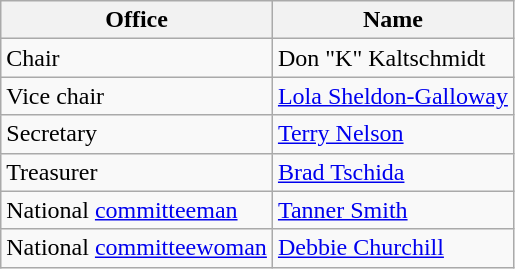<table class="wikitable">
<tr>
<th>Office</th>
<th>Name</th>
</tr>
<tr>
<td>Chair</td>
<td>Don "K" Kaltschmidt</td>
</tr>
<tr>
<td>Vice chair</td>
<td><a href='#'>Lola Sheldon-Galloway</a></td>
</tr>
<tr>
<td>Secretary</td>
<td><a href='#'>Terry Nelson</a></td>
</tr>
<tr>
<td>Treasurer</td>
<td><a href='#'>Brad Tschida</a></td>
</tr>
<tr>
<td>National <a href='#'>committeeman</a></td>
<td><a href='#'>Tanner Smith</a></td>
</tr>
<tr>
<td>National <a href='#'>committeewoman</a></td>
<td><a href='#'>Debbie Churchill</a></td>
</tr>
</table>
